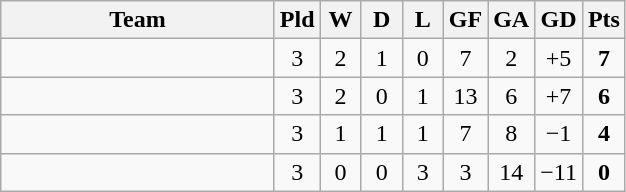<table class="wikitable" style="text-align:center">
<tr>
<th width=175>Team</th>
<th width=20>Pld</th>
<th width=20>W</th>
<th width=20>D</th>
<th width=20>L</th>
<th width=20>GF</th>
<th width=20>GA</th>
<th width=20>GD</th>
<th width=20>Pts</th>
</tr>
<tr>
<td align=left></td>
<td>3</td>
<td>2</td>
<td>1</td>
<td>0</td>
<td>7</td>
<td>2</td>
<td>+5</td>
<td><strong>7</strong></td>
</tr>
<tr>
<td align=left></td>
<td>3</td>
<td>2</td>
<td>0</td>
<td>1</td>
<td>13</td>
<td>6</td>
<td>+7</td>
<td><strong>6</strong></td>
</tr>
<tr>
<td align=left></td>
<td>3</td>
<td>1</td>
<td>1</td>
<td>1</td>
<td>7</td>
<td>8</td>
<td>−1</td>
<td><strong>4</strong></td>
</tr>
<tr>
<td align=left></td>
<td>3</td>
<td>0</td>
<td>0</td>
<td>3</td>
<td>3</td>
<td>14</td>
<td>−11</td>
<td><strong>0</strong></td>
</tr>
</table>
